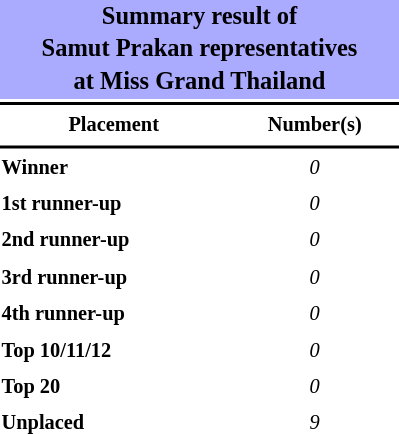<table style="width: 270px; font-size:85%; line-height:1.5em;">
<tr>
<th colspan="2" align="center" style="background:#AAF;"><big>Summary result of<br>Samut Prakan representatives<br>at Miss Grand Thailand</big></th>
</tr>
<tr>
<td colspan="2" style="background:black"></td>
</tr>
<tr>
<th scope="col">Placement</th>
<th scope="col">Number(s)</th>
</tr>
<tr>
<td colspan="2" style="background:black"></td>
</tr>
<tr>
<td align="left"><strong>Winner</strong></td>
<td align="center"><em>0</em></td>
</tr>
<tr>
<td align="left"><strong>1st runner-up</strong></td>
<td align="center"><em>0</em></td>
</tr>
<tr>
<td align="left"><strong>2nd runner-up</strong></td>
<td align="center"><em>0</em></td>
</tr>
<tr>
<td align="left"><strong>3rd runner-up</strong></td>
<td align="center"><em>0</em></td>
</tr>
<tr>
<td align="left"><strong>4th runner-up</strong></td>
<td align="center"><em>0</em></td>
</tr>
<tr>
<td align="left"><strong>Top 10/11/12</strong></td>
<td align="center"><em>0</em></td>
</tr>
<tr>
<td align="left"><strong>Top 20</strong></td>
<td align="center"><em>0</em></td>
</tr>
<tr>
<td align="left"><strong>Unplaced</strong></td>
<td align="center"><em>9</em></td>
</tr>
</table>
